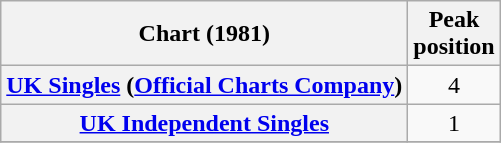<table class="wikitable sortable plainrowheaders" style="text-align:center">
<tr>
<th scope="col">Chart (1981)</th>
<th scope="col">Peak<br>position</th>
</tr>
<tr>
<th scope="row"><a href='#'>UK Singles</a> (<a href='#'>Official Charts Company</a>)</th>
<td>4</td>
</tr>
<tr>
<th scope="row"><a href='#'>UK Independent Singles</a></th>
<td>1</td>
</tr>
<tr>
</tr>
</table>
